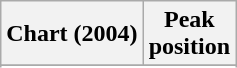<table class="wikitable sortable">
<tr>
<th align="left">Chart (2004)</th>
<th align="center">Peak<br>position</th>
</tr>
<tr>
</tr>
<tr>
</tr>
</table>
